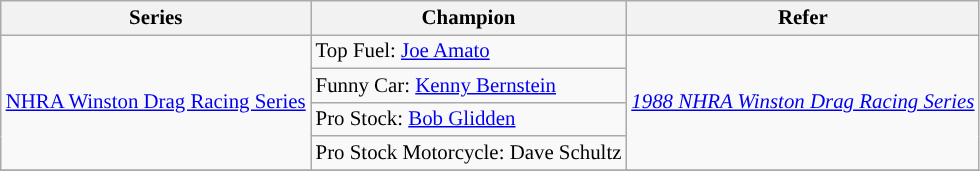<table class="wikitable" style="font-size:87%;">
<tr>
<th>Series</th>
<th>Champion</th>
<th>Refer</th>
</tr>
<tr>
<td rowspan=4><a href='#'>NHRA Winston Drag Racing Series</a></td>
<td>Top Fuel:  <a href='#'>Joe Amato</a></td>
<td rowspan=4><em><a href='#'>1988 NHRA Winston Drag Racing Series</a></em></td>
</tr>
<tr>
<td>Funny Car:  <a href='#'>Kenny Bernstein</a></td>
</tr>
<tr>
<td>Pro Stock:  <a href='#'>Bob Glidden</a></td>
</tr>
<tr>
<td>Pro Stock Motorcycle:  Dave Schultz</td>
</tr>
<tr>
</tr>
</table>
